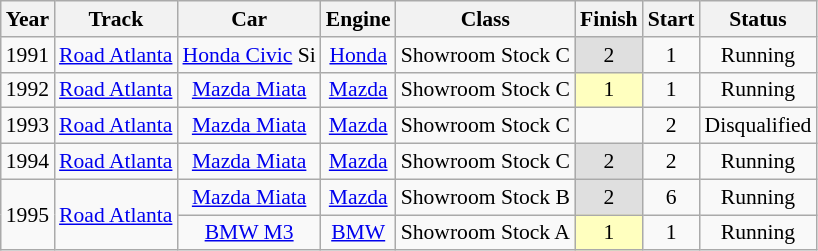<table class="wikitable" style="text-align:center; font-size:90%">
<tr>
<th>Year</th>
<th>Track</th>
<th>Car</th>
<th>Engine</th>
<th>Class</th>
<th>Finish</th>
<th>Start</th>
<th>Status</th>
</tr>
<tr>
<td>1991</td>
<td><a href='#'>Road Atlanta</a></td>
<td><a href='#'>Honda Civic</a> Si</td>
<td><a href='#'>Honda</a></td>
<td>Showroom Stock C</td>
<td style="background:#DFDFDF;">2</td>
<td>1</td>
<td>Running</td>
</tr>
<tr>
<td>1992</td>
<td><a href='#'>Road Atlanta</a></td>
<td><a href='#'>Mazda Miata</a></td>
<td><a href='#'>Mazda</a></td>
<td>Showroom Stock C</td>
<td style="background:#FFFFBF;">1</td>
<td>1</td>
<td>Running</td>
</tr>
<tr>
<td>1993</td>
<td><a href='#'>Road Atlanta</a></td>
<td><a href='#'>Mazda Miata</a></td>
<td><a href='#'>Mazda</a></td>
<td>Showroom Stock C</td>
<td></td>
<td>2</td>
<td>Disqualified</td>
</tr>
<tr>
<td>1994</td>
<td><a href='#'>Road Atlanta</a></td>
<td><a href='#'>Mazda Miata</a></td>
<td><a href='#'>Mazda</a></td>
<td>Showroom Stock C</td>
<td style="background:#DFDFDF;">2</td>
<td>2</td>
<td>Running</td>
</tr>
<tr>
<td rowspan=2>1995</td>
<td rowspan=2><a href='#'>Road Atlanta</a></td>
<td><a href='#'>Mazda Miata</a></td>
<td><a href='#'>Mazda</a></td>
<td>Showroom Stock B</td>
<td style="background:#DFDFDF;">2</td>
<td>6</td>
<td>Running</td>
</tr>
<tr>
<td><a href='#'>BMW M3</a></td>
<td><a href='#'>BMW</a></td>
<td>Showroom Stock A</td>
<td style="background:#FFFFBF;">1</td>
<td>1</td>
<td>Running</td>
</tr>
</table>
